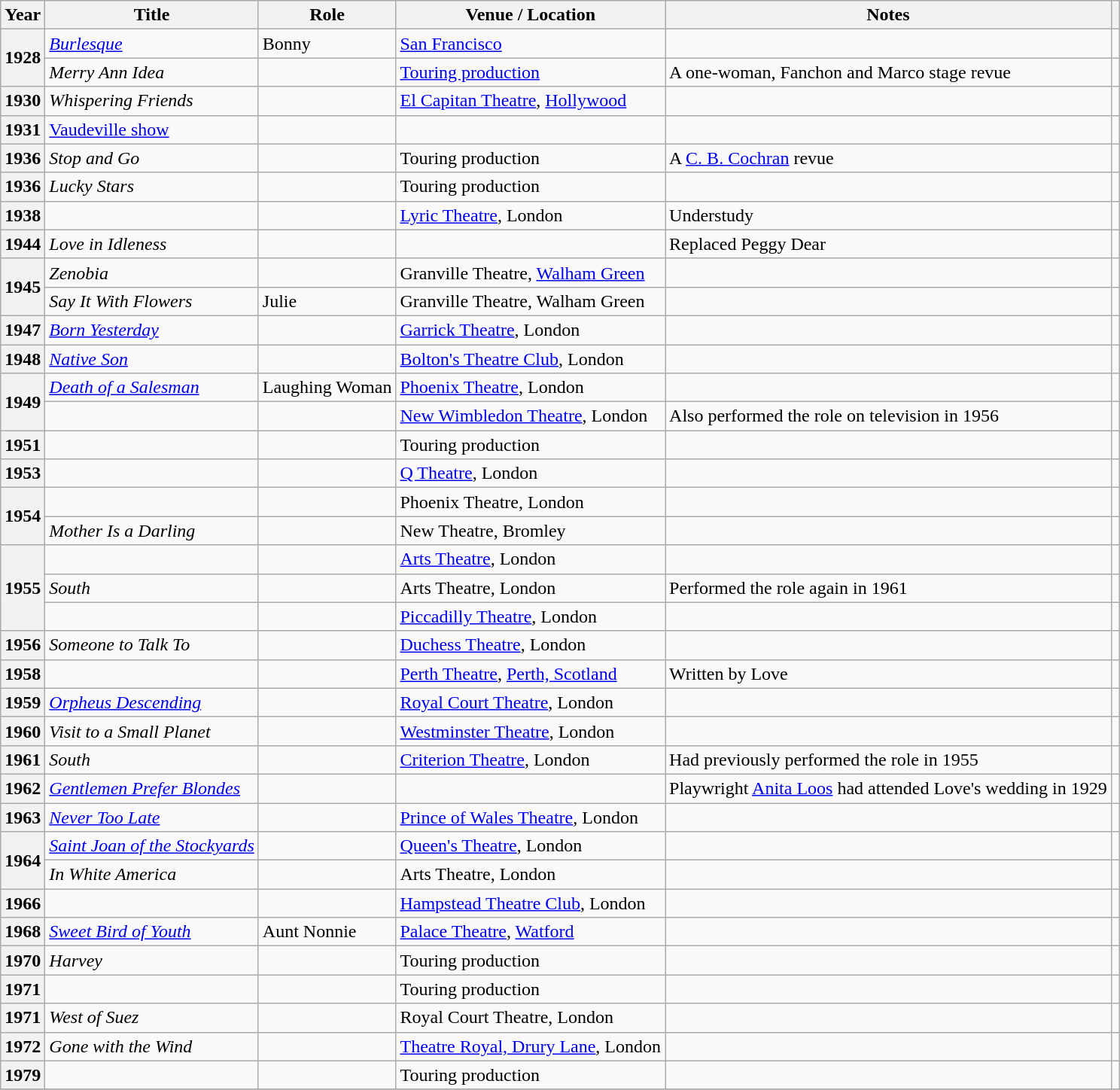<table class="wikitable plainrowheaders sortable">
<tr>
<th scope="col">Year</th>
<th scope="col">Title</th>
<th scope="col">Role</th>
<th scope="col">Venue / Location</th>
<th scope="col" class="unsortable">Notes</th>
<th scope="col" class="unsortable"></th>
</tr>
<tr>
<th scope="row" rowspan="2">1928</th>
<td><em><a href='#'>Burlesque</a></em></td>
<td>Bonny</td>
<td><a href='#'>San Francisco</a></td>
<td></td>
<td></td>
</tr>
<tr>
<td><em>Merry Ann Idea</em></td>
<td></td>
<td><a href='#'>Touring production</a></td>
<td>A one-woman, Fanchon and Marco stage revue</td>
<td></td>
</tr>
<tr>
<th scope="row">1930</th>
<td><em>Whispering Friends</em></td>
<td></td>
<td><a href='#'>El Capitan Theatre</a>, <a href='#'>Hollywood</a></td>
<td></td>
<td></td>
</tr>
<tr>
<th scope="row">1931</th>
<td><a href='#'>Vaudeville show</a></td>
<td></td>
<td></td>
<td></td>
<td></td>
</tr>
<tr>
<th scope="row">1936</th>
<td><em>Stop and Go</em></td>
<td></td>
<td>Touring production</td>
<td>A <a href='#'>C. B. Cochran</a> revue</td>
<td></td>
</tr>
<tr>
<th scope="row">1936</th>
<td><em>Lucky Stars</em></td>
<td></td>
<td>Touring production</td>
<td></td>
<td></td>
</tr>
<tr>
<th scope="row">1938</th>
<td><em></em></td>
<td></td>
<td><a href='#'>Lyric Theatre</a>, London</td>
<td>Understudy</td>
<td></td>
</tr>
<tr>
<th scope="row">1944</th>
<td><em>Love in Idleness</em></td>
<td></td>
<td></td>
<td>Replaced Peggy Dear</td>
<td></td>
</tr>
<tr>
<th scope="row" rowspan="2">1945</th>
<td><em>Zenobia</em></td>
<td></td>
<td>Granville Theatre, <a href='#'>Walham Green</a></td>
<td></td>
<td></td>
</tr>
<tr>
<td><em>Say It With Flowers</em></td>
<td>Julie</td>
<td>Granville Theatre, Walham Green</td>
<td></td>
<td></td>
</tr>
<tr>
<th scope="row">1947</th>
<td><em><a href='#'>Born Yesterday</a></em></td>
<td></td>
<td><a href='#'>Garrick Theatre</a>, London</td>
<td></td>
<td></td>
</tr>
<tr>
<th scope="row">1948</th>
<td><em><a href='#'>Native Son</a></em></td>
<td></td>
<td><a href='#'>Bolton's Theatre Club</a>, London</td>
<td></td>
<td></td>
</tr>
<tr>
<th scope="row" rowspan="2">1949</th>
<td><em><a href='#'>Death of a Salesman</a></em></td>
<td>Laughing Woman</td>
<td><a href='#'>Phoenix Theatre</a>, London</td>
<td></td>
<td></td>
</tr>
<tr>
<td><em></em></td>
<td></td>
<td><a href='#'>New Wimbledon Theatre</a>, London</td>
<td>Also performed the role on television in 1956</td>
<td></td>
</tr>
<tr>
<th scope="row">1951</th>
<td><em></em></td>
<td></td>
<td>Touring production</td>
<td></td>
<td></td>
</tr>
<tr>
<th scope="row">1953</th>
<td><em></em></td>
<td></td>
<td><a href='#'>Q Theatre</a>, London</td>
<td></td>
<td></td>
</tr>
<tr>
<th scope="row" rowspan="2">1954</th>
<td><em></em></td>
<td></td>
<td>Phoenix Theatre, London</td>
<td></td>
<td></td>
</tr>
<tr>
<td><em>Mother Is a Darling</em></td>
<td></td>
<td>New Theatre, Bromley</td>
<td></td>
<td></td>
</tr>
<tr>
<th scope="row" rowspan="3">1955</th>
<td><em></em></td>
<td></td>
<td><a href='#'>Arts Theatre</a>, London</td>
<td></td>
<td></td>
</tr>
<tr>
<td><em>South</em></td>
<td></td>
<td>Arts Theatre, London</td>
<td>Performed the role again in 1961</td>
<td></td>
</tr>
<tr>
<td><em></em></td>
<td></td>
<td><a href='#'>Piccadilly Theatre</a>, London</td>
<td></td>
<td></td>
</tr>
<tr>
<th scope="row">1956</th>
<td><em>Someone to Talk To</em></td>
<td></td>
<td><a href='#'>Duchess Theatre</a>, London</td>
<td></td>
<td></td>
</tr>
<tr>
<th scope="row">1958</th>
<td><em></em></td>
<td></td>
<td><a href='#'>Perth Theatre</a>, <a href='#'>Perth, Scotland</a></td>
<td>Written by Love</td>
<td></td>
</tr>
<tr>
<th scope="row">1959</th>
<td><em><a href='#'>Orpheus Descending</a></em></td>
<td></td>
<td><a href='#'>Royal Court Theatre</a>, London</td>
<td></td>
<td></td>
</tr>
<tr>
<th scope="row">1960</th>
<td><em>Visit to a Small Planet</em></td>
<td></td>
<td><a href='#'>Westminster Theatre</a>, London</td>
<td></td>
<td></td>
</tr>
<tr>
<th scope="row">1961</th>
<td><em>South</em></td>
<td></td>
<td><a href='#'>Criterion Theatre</a>, London</td>
<td>Had previously performed the role in 1955</td>
<td></td>
</tr>
<tr>
<th scope="row">1962</th>
<td><em><a href='#'>Gentlemen Prefer Blondes</a></em></td>
<td></td>
<td></td>
<td>Playwright <a href='#'>Anita Loos</a> had attended Love's wedding in 1929</td>
<td></td>
</tr>
<tr>
<th scope="row">1963</th>
<td><em><a href='#'>Never Too Late</a></em></td>
<td></td>
<td><a href='#'>Prince of Wales Theatre</a>, London</td>
<td></td>
<td></td>
</tr>
<tr>
<th scope="row" rowspan="2">1964</th>
<td><em><a href='#'>Saint Joan of the Stockyards</a></em></td>
<td></td>
<td><a href='#'>Queen's Theatre</a>, London</td>
<td></td>
<td></td>
</tr>
<tr>
<td><em>In White America</em></td>
<td></td>
<td>Arts Theatre, London</td>
<td></td>
<td></td>
</tr>
<tr>
<th scope="row">1966</th>
<td><em></em></td>
<td></td>
<td><a href='#'>Hampstead Theatre Club</a>, London</td>
<td></td>
<td></td>
</tr>
<tr>
<th scope="row">1968</th>
<td><em><a href='#'>Sweet Bird of Youth</a></em></td>
<td>Aunt Nonnie</td>
<td><a href='#'>Palace Theatre</a>, <a href='#'>Watford</a></td>
<td></td>
<td></td>
</tr>
<tr>
<th scope="row">1970</th>
<td><em>Harvey</em></td>
<td></td>
<td>Touring production</td>
<td></td>
<td></td>
</tr>
<tr>
<th scope="row">1971</th>
<td><em></em></td>
<td></td>
<td>Touring production</td>
<td></td>
<td></td>
</tr>
<tr>
<th scope="row">1971</th>
<td><em>West of Suez</em></td>
<td></td>
<td>Royal Court Theatre, London</td>
<td></td>
<td></td>
</tr>
<tr>
<th scope="row">1972</th>
<td><em>Gone with the Wind</em></td>
<td></td>
<td><a href='#'>Theatre Royal, Drury Lane</a>, London</td>
<td></td>
<td></td>
</tr>
<tr>
<th scope="row">1979</th>
<td><em></em></td>
<td></td>
<td>Touring production</td>
<td></td>
<td></td>
</tr>
<tr>
</tr>
</table>
